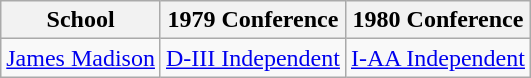<table class="wikitable sortable">
<tr>
<th>School</th>
<th>1979 Conference</th>
<th>1980 Conference</th>
</tr>
<tr style="text-align:center;">
<td><a href='#'>James Madison</a></td>
<td><a href='#'>D-III Independent</a></td>
<td><a href='#'>I-AA Independent</a></td>
</tr>
</table>
